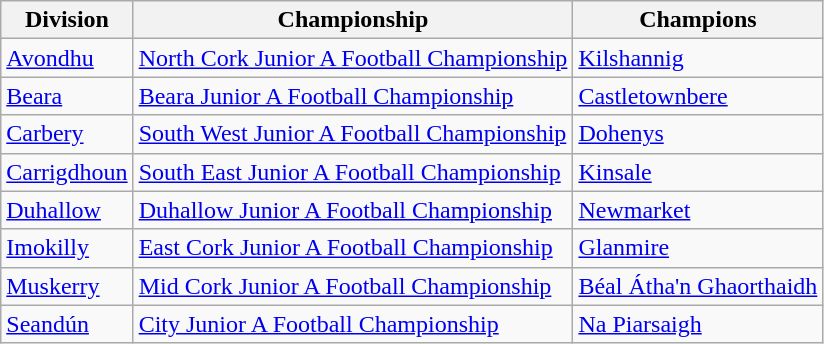<table class="wikitable">
<tr>
<th>Division</th>
<th>Championship</th>
<th>Champions</th>
</tr>
<tr>
<td><a href='#'>Avondhu</a></td>
<td><a href='#'>North Cork Junior A Football Championship</a></td>
<td><a href='#'>Kilshannig</a></td>
</tr>
<tr>
<td><a href='#'>Beara</a></td>
<td><a href='#'>Beara Junior A Football Championship</a></td>
<td><a href='#'>Castletownbere</a></td>
</tr>
<tr>
<td><a href='#'>Carbery</a></td>
<td><a href='#'>South West Junior A Football Championship</a></td>
<td><a href='#'>Dohenys</a></td>
</tr>
<tr>
<td><a href='#'>Carrigdhoun</a></td>
<td><a href='#'>South East Junior A Football Championship</a></td>
<td><a href='#'>Kinsale</a></td>
</tr>
<tr>
<td><a href='#'>Duhallow</a></td>
<td><a href='#'>Duhallow Junior A Football Championship</a></td>
<td><a href='#'>Newmarket</a></td>
</tr>
<tr>
<td><a href='#'>Imokilly</a></td>
<td><a href='#'>East Cork Junior A Football Championship</a></td>
<td><a href='#'>Glanmire</a></td>
</tr>
<tr>
<td><a href='#'>Muskerry</a></td>
<td><a href='#'>Mid Cork Junior A Football Championship</a></td>
<td><a href='#'>Béal Átha'n Ghaorthaidh</a></td>
</tr>
<tr>
<td><a href='#'>Seandún</a></td>
<td><a href='#'>City Junior A Football Championship</a></td>
<td><a href='#'>Na Piarsaigh</a></td>
</tr>
</table>
